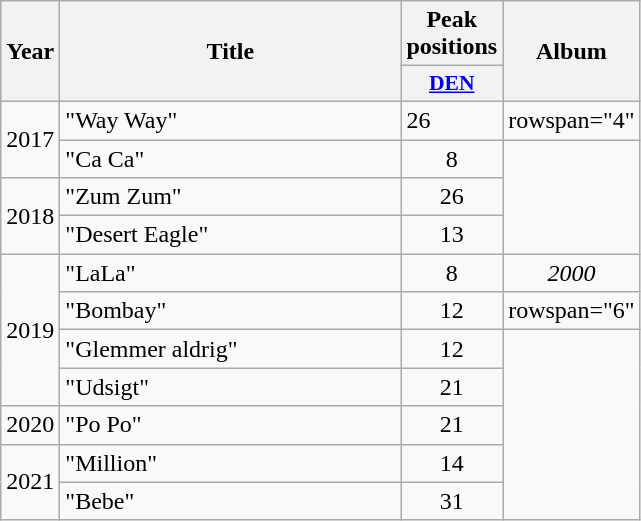<table class="wikitable">
<tr>
<th rowspan="2" style="text-align:center; width:10px;">Year</th>
<th rowspan="2" style="text-align:center; width:220px;">Title</th>
<th style="text-align:center; width:20px;">Peak positions</th>
<th rowspan="2" style="text-align:center; width:70px;">Album</th>
</tr>
<tr>
<th scope="col" style="width:3em;font-size:90%;"><a href='#'>DEN</a><br></th>
</tr>
<tr>
<td style="text-align:center;" rowspan=2>2017</td>
<td>"Way Way"</td>
<td style="text-alig4n:center;">26</td>
<td>rowspan="4" </td>
</tr>
<tr>
<td>"Ca Ca"</td>
<td style="text-align:center;">8</td>
</tr>
<tr>
<td style="text-align:center;" rowspan=2>2018</td>
<td>"Zum Zum"</td>
<td style="text-align:center;">26</td>
</tr>
<tr>
<td>"Desert Eagle"</td>
<td style="text-align:center;">13</td>
</tr>
<tr>
<td style="text-align:center;" rowspan="4">2019</td>
<td>"LaLa"</td>
<td style="text-align:center;">8<br></td>
<td style="text-align:center;"><em>2000</em></td>
</tr>
<tr>
<td>"Bombay"</td>
<td style="text-align:center;">12<br></td>
<td>rowspan="6" </td>
</tr>
<tr>
<td>"Glemmer aldrig"<br></td>
<td style="text-align:center;">12<br></td>
</tr>
<tr>
<td>"Udsigt"</td>
<td style="text-align:center;">21<br></td>
</tr>
<tr>
<td style="text-align:center;">2020</td>
<td>"Po Po"</td>
<td style="text-align:center;">21<br></td>
</tr>
<tr>
<td style="text-align:center;" rowspan="2">2021</td>
<td>"Million"</td>
<td style="text-align:center;">14<br></td>
</tr>
<tr>
<td>"Bebe"<br></td>
<td style="text-align:center;">31<br></td>
</tr>
</table>
